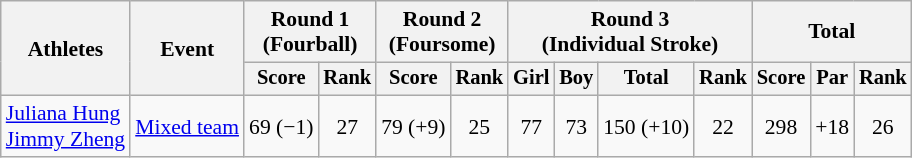<table class="wikitable" style="font-size:90%">
<tr>
<th rowspan="2">Athletes</th>
<th rowspan="2">Event</th>
<th colspan="2">Round 1<br>(Fourball)</th>
<th colspan="2">Round 2<br>(Foursome)</th>
<th colspan="4">Round 3<br>(Individual Stroke)</th>
<th colspan="3">Total</th>
</tr>
<tr style="font-size:95%">
<th>Score</th>
<th>Rank</th>
<th>Score</th>
<th>Rank</th>
<th>Girl</th>
<th>Boy</th>
<th>Total</th>
<th>Rank</th>
<th>Score</th>
<th>Par</th>
<th>Rank</th>
</tr>
<tr align=center>
<td align=left><a href='#'>Juliana Hung</a><br><a href='#'>Jimmy Zheng</a></td>
<td align=left><a href='#'>Mixed team</a></td>
<td>69 (−1)</td>
<td>27</td>
<td>79 (+9)</td>
<td>25</td>
<td>77</td>
<td>73</td>
<td>150 (+10)</td>
<td>22</td>
<td>298</td>
<td>+18</td>
<td>26</td>
</tr>
</table>
